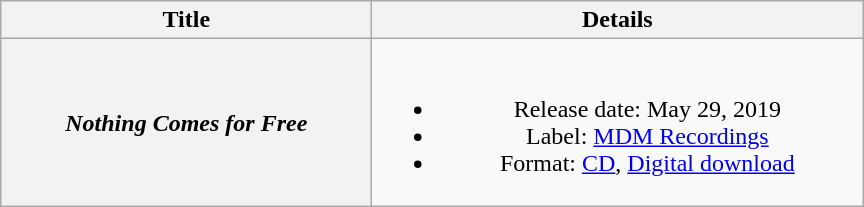<table class="wikitable plainrowheaders" style="text-align:center;">
<tr>
<th style="width:15em;">Title</th>
<th style="width:20em;">Details</th>
</tr>
<tr>
<th scope="row"><em>Nothing Comes for Free</em></th>
<td><br><ul><li>Release date: May  29, 2019</li><li>Label: <a href='#'>MDM Recordings</a></li><li>Format: <a href='#'>CD</a>, <a href='#'>Digital download</a></li></ul></td>
</tr>
</table>
